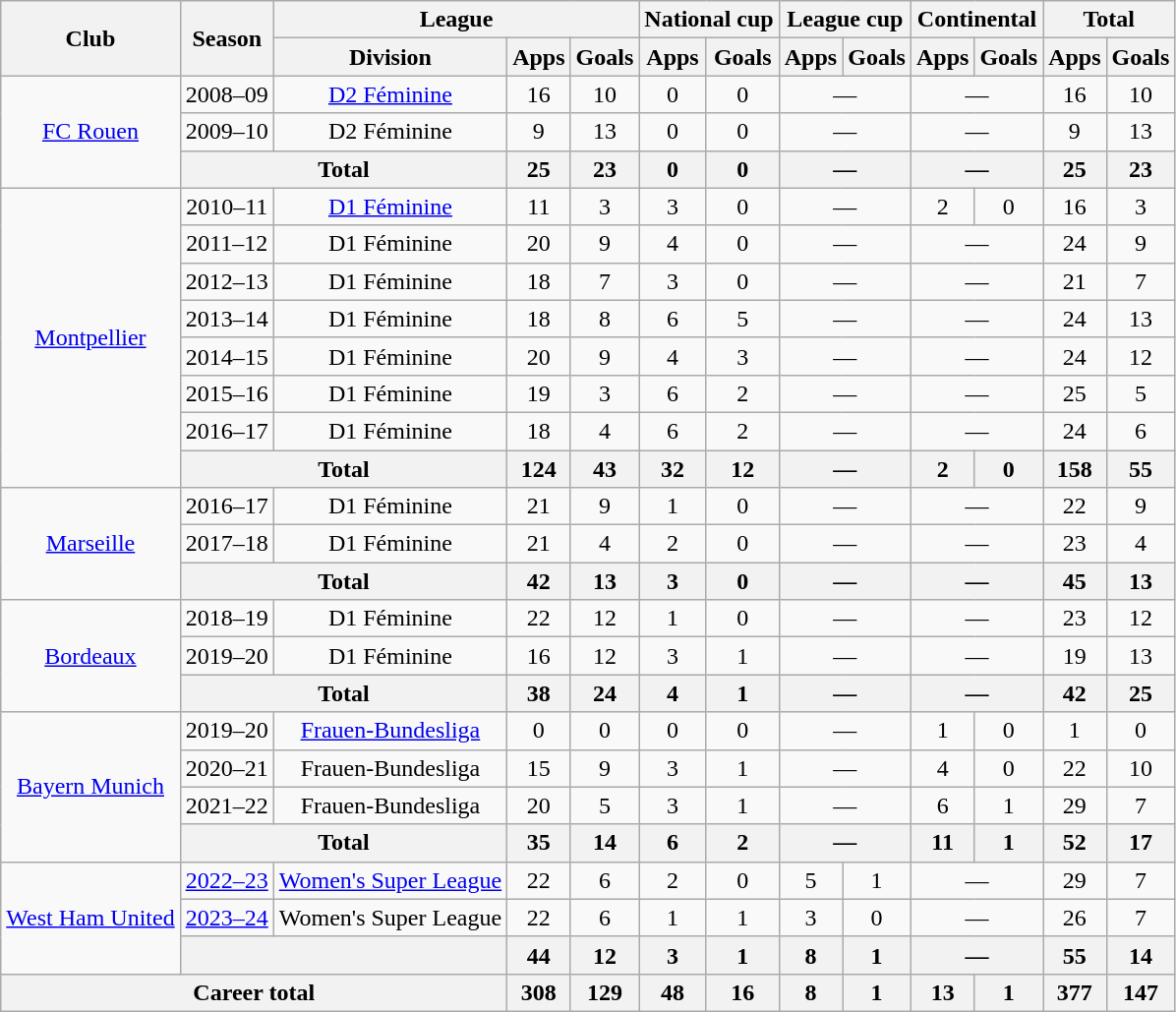<table class="wikitable" style="text-align:center">
<tr>
<th rowspan="2">Club</th>
<th rowspan="2">Season</th>
<th colspan="3">League</th>
<th colspan="2">National cup</th>
<th colspan="2">League cup</th>
<th colspan="2">Continental</th>
<th colspan="2">Total</th>
</tr>
<tr>
<th>Division</th>
<th>Apps</th>
<th>Goals</th>
<th>Apps</th>
<th>Goals</th>
<th>Apps</th>
<th>Goals</th>
<th>Apps</th>
<th>Goals</th>
<th>Apps</th>
<th>Goals</th>
</tr>
<tr>
<td rowspan="3"><a href='#'>FC Rouen</a></td>
<td>2008–09</td>
<td><a href='#'>D2 Féminine</a></td>
<td>16</td>
<td>10</td>
<td>0</td>
<td>0</td>
<td colspan="2">—</td>
<td colspan="2">—</td>
<td>16</td>
<td>10</td>
</tr>
<tr>
<td>2009–10</td>
<td>D2 Féminine</td>
<td>9</td>
<td>13</td>
<td>0</td>
<td>0</td>
<td colspan="2">—</td>
<td colspan="2">—</td>
<td>9</td>
<td>13</td>
</tr>
<tr>
<th colspan="2">Total</th>
<th>25</th>
<th>23</th>
<th>0</th>
<th>0</th>
<th colspan="2">—</th>
<th colspan="2">—</th>
<th>25</th>
<th>23</th>
</tr>
<tr>
<td rowspan="8"><a href='#'>Montpellier</a></td>
<td>2010–11</td>
<td><a href='#'>D1 Féminine</a></td>
<td>11</td>
<td>3</td>
<td>3</td>
<td>0</td>
<td colspan="2">—</td>
<td>2</td>
<td>0</td>
<td>16</td>
<td>3</td>
</tr>
<tr>
<td>2011–12</td>
<td>D1 Féminine</td>
<td>20</td>
<td>9</td>
<td>4</td>
<td>0</td>
<td colspan="2">—</td>
<td colspan="2">—</td>
<td>24</td>
<td>9</td>
</tr>
<tr>
<td>2012–13</td>
<td>D1 Féminine</td>
<td>18</td>
<td>7</td>
<td>3</td>
<td>0</td>
<td colspan="2">—</td>
<td colspan="2">—</td>
<td>21</td>
<td>7</td>
</tr>
<tr>
<td>2013–14</td>
<td>D1 Féminine</td>
<td>18</td>
<td>8</td>
<td>6</td>
<td>5</td>
<td colspan="2">—</td>
<td colspan="2">—</td>
<td>24</td>
<td>13</td>
</tr>
<tr>
<td>2014–15</td>
<td>D1 Féminine</td>
<td>20</td>
<td>9</td>
<td>4</td>
<td>3</td>
<td colspan="2">—</td>
<td colspan="2">—</td>
<td>24</td>
<td>12</td>
</tr>
<tr>
<td>2015–16</td>
<td>D1 Féminine</td>
<td>19</td>
<td>3</td>
<td>6</td>
<td>2</td>
<td colspan="2">—</td>
<td colspan="2">—</td>
<td>25</td>
<td>5</td>
</tr>
<tr>
<td>2016–17</td>
<td>D1 Féminine</td>
<td>18</td>
<td>4</td>
<td>6</td>
<td>2</td>
<td colspan="2">—</td>
<td colspan="2">—</td>
<td>24</td>
<td>6</td>
</tr>
<tr>
<th colspan="2">Total</th>
<th>124</th>
<th>43</th>
<th>32</th>
<th>12</th>
<th colspan="2">—</th>
<th>2</th>
<th>0</th>
<th>158</th>
<th>55</th>
</tr>
<tr>
<td rowspan="3"><a href='#'>Marseille</a></td>
<td>2016–17</td>
<td>D1 Féminine</td>
<td>21</td>
<td>9</td>
<td>1</td>
<td>0</td>
<td colspan="2">—</td>
<td colspan="2">—</td>
<td>22</td>
<td>9</td>
</tr>
<tr>
<td>2017–18</td>
<td>D1 Féminine</td>
<td>21</td>
<td>4</td>
<td>2</td>
<td>0</td>
<td colspan="2">—</td>
<td colspan="2">—</td>
<td>23</td>
<td>4</td>
</tr>
<tr>
<th colspan="2">Total</th>
<th>42</th>
<th>13</th>
<th>3</th>
<th>0</th>
<th colspan="2">—</th>
<th colspan="2">—</th>
<th>45</th>
<th>13</th>
</tr>
<tr>
<td rowspan="3"><a href='#'>Bordeaux</a></td>
<td>2018–19</td>
<td>D1 Féminine</td>
<td>22</td>
<td>12</td>
<td>1</td>
<td>0</td>
<td colspan="2">—</td>
<td colspan="2">—</td>
<td>23</td>
<td>12</td>
</tr>
<tr>
<td>2019–20</td>
<td>D1 Féminine</td>
<td>16</td>
<td>12</td>
<td>3</td>
<td>1</td>
<td colspan="2">—</td>
<td colspan="2">—</td>
<td>19</td>
<td>13</td>
</tr>
<tr>
<th colspan="2">Total</th>
<th>38</th>
<th>24</th>
<th>4</th>
<th>1</th>
<th colspan="2">—</th>
<th colspan="2">—</th>
<th>42</th>
<th>25</th>
</tr>
<tr>
<td rowspan="4"><a href='#'>Bayern Munich</a></td>
<td>2019–20</td>
<td><a href='#'>Frauen-Bundesliga</a></td>
<td>0</td>
<td>0</td>
<td>0</td>
<td>0</td>
<td colspan="2">—</td>
<td>1</td>
<td>0</td>
<td>1</td>
<td>0</td>
</tr>
<tr>
<td>2020–21</td>
<td>Frauen-Bundesliga</td>
<td>15</td>
<td>9</td>
<td>3</td>
<td>1</td>
<td colspan="2">—</td>
<td>4</td>
<td>0</td>
<td>22</td>
<td>10</td>
</tr>
<tr>
<td>2021–22</td>
<td>Frauen-Bundesliga</td>
<td>20</td>
<td>5</td>
<td>3</td>
<td>1</td>
<td colspan="2">—</td>
<td>6</td>
<td>1</td>
<td>29</td>
<td>7</td>
</tr>
<tr>
<th colspan="2">Total</th>
<th>35</th>
<th>14</th>
<th>6</th>
<th>2</th>
<th colspan="2">—</th>
<th>11</th>
<th>1</th>
<th>52</th>
<th>17</th>
</tr>
<tr>
<td rowspan="3"><a href='#'>West Ham United</a></td>
<td><a href='#'>2022–23</a></td>
<td><a href='#'>Women's Super League</a></td>
<td>22</td>
<td>6</td>
<td>2</td>
<td>0</td>
<td>5</td>
<td>1</td>
<td colspan="2">—</td>
<td>29</td>
<td>7</td>
</tr>
<tr>
<td><a href='#'>2023–24</a></td>
<td>Women's Super League</td>
<td>22</td>
<td>6</td>
<td>1</td>
<td>1</td>
<td>3</td>
<td>0</td>
<td colspan="2">—</td>
<td>26</td>
<td>7</td>
</tr>
<tr>
<th colspan="2"></th>
<th>44</th>
<th>12</th>
<th>3</th>
<th>1</th>
<th>8</th>
<th>1</th>
<th colspan="2">—</th>
<th>55</th>
<th>14</th>
</tr>
<tr>
<th colspan="3">Career total</th>
<th>308</th>
<th>129</th>
<th>48</th>
<th>16</th>
<th>8</th>
<th>1</th>
<th>13</th>
<th>1</th>
<th>377</th>
<th>147</th>
</tr>
</table>
